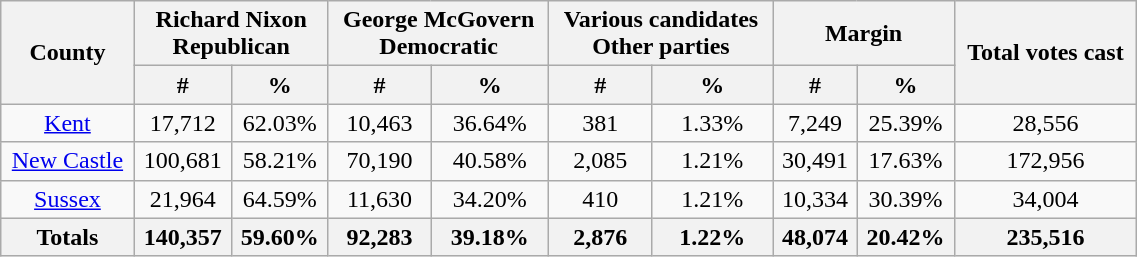<table width="60%"  class="wikitable sortable" style="text-align:center">
<tr>
<th style="text-align:center;" rowspan="2">County</th>
<th style="text-align:center;" colspan="2">Richard Nixon<br>Republican</th>
<th style="text-align:center;" colspan="2">George McGovern<br>Democratic</th>
<th style="text-align:center;" colspan="2">Various candidates<br>Other parties</th>
<th style="text-align:center;" colspan="2">Margin</th>
<th style="text-align:center;" rowspan="2">Total votes cast</th>
</tr>
<tr>
<th style="text-align:center;" data-sort-type="number">#</th>
<th style="text-align:center;" data-sort-type="number">%</th>
<th style="text-align:center;" data-sort-type="number">#</th>
<th style="text-align:center;" data-sort-type="number">%</th>
<th style="text-align:center;" data-sort-type="number">#</th>
<th style="text-align:center;" data-sort-type="number">%</th>
<th style="text-align:center;" data-sort-type="number">#</th>
<th style="text-align:center;" data-sort-type="number">%</th>
</tr>
<tr style="text-align:center;">
<td><a href='#'>Kent</a></td>
<td>17,712</td>
<td>62.03%</td>
<td>10,463</td>
<td>36.64%</td>
<td>381</td>
<td>1.33%</td>
<td>7,249</td>
<td>25.39%</td>
<td>28,556</td>
</tr>
<tr style="text-align:center;">
<td><a href='#'>New Castle</a></td>
<td>100,681</td>
<td>58.21%</td>
<td>70,190</td>
<td>40.58%</td>
<td>2,085</td>
<td>1.21%</td>
<td>30,491</td>
<td>17.63%</td>
<td>172,956</td>
</tr>
<tr style="text-align:center;">
<td><a href='#'>Sussex</a></td>
<td>21,964</td>
<td>64.59%</td>
<td>11,630</td>
<td>34.20%</td>
<td>410</td>
<td>1.21%</td>
<td>10,334</td>
<td>30.39%</td>
<td>34,004</td>
</tr>
<tr>
<th>Totals</th>
<th>140,357</th>
<th>59.60%</th>
<th>92,283</th>
<th>39.18%</th>
<th>2,876</th>
<th>1.22%</th>
<th>48,074</th>
<th>20.42%</th>
<th>235,516</th>
</tr>
</table>
